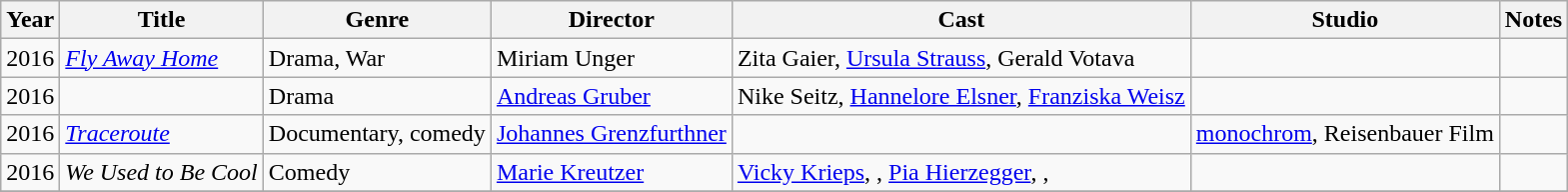<table class="wikitable">
<tr>
<th>Year</th>
<th>Title</th>
<th>Genre</th>
<th>Director</th>
<th>Cast</th>
<th>Studio</th>
<th>Notes</th>
</tr>
<tr>
<td>2016</td>
<td><em><a href='#'>Fly Away Home</a></em></td>
<td>Drama, War</td>
<td>Miriam Unger</td>
<td>Zita Gaier, <a href='#'>Ursula Strauss</a>, Gerald Votava</td>
<td></td>
<td></td>
</tr>
<tr>
<td>2016</td>
<td><em></em></td>
<td>Drama</td>
<td><a href='#'>Andreas Gruber</a></td>
<td>Nike Seitz, <a href='#'>Hannelore Elsner</a>, <a href='#'>Franziska Weisz</a></td>
<td></td>
<td></td>
</tr>
<tr>
<td>2016</td>
<td><em><a href='#'>Traceroute</a></em></td>
<td>Documentary, comedy</td>
<td><a href='#'>Johannes Grenzfurthner</a></td>
<td></td>
<td><a href='#'>monochrom</a>, Reisenbauer Film</td>
<td></td>
</tr>
<tr>
<td>2016</td>
<td><em>We Used to Be Cool</em></td>
<td>Comedy</td>
<td><a href='#'>Marie Kreutzer</a></td>
<td><a href='#'>Vicky Krieps</a>, , <a href='#'>Pia Hierzegger</a>, , </td>
<td></td>
<td></td>
</tr>
<tr>
</tr>
</table>
